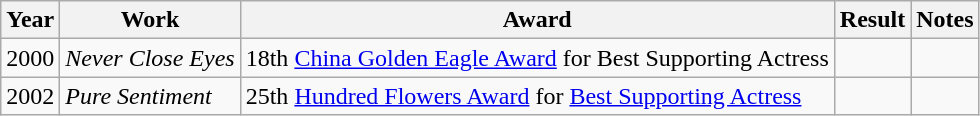<table class="wikitable">
<tr>
<th>Year</th>
<th>Work</th>
<th>Award</th>
<th>Result</th>
<th>Notes</th>
</tr>
<tr>
<td>2000</td>
<td><em>Never Close Eyes</em></td>
<td>18th <a href='#'>China Golden Eagle Award</a> for Best Supporting Actress</td>
<td></td>
<td></td>
</tr>
<tr>
<td>2002</td>
<td><em>Pure Sentiment</em></td>
<td>25th <a href='#'>Hundred Flowers Award</a> for <a href='#'>Best Supporting Actress</a></td>
<td></td>
<td></td>
</tr>
</table>
